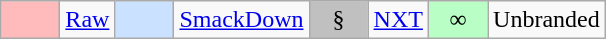<table class="wikitable" style="margin: auto">
<tr>
<td style="background:#FBB; width:2em" align=center></td>
<td><a href='#'>Raw</a></td>
<td style="background:#CAE1FF; width:2em" align=center></td>
<td><a href='#'>SmackDown</a></td>
<td style="background:silver; width:2em" align=center>§</td>
<td><a href='#'>NXT</a></td>
<td style="background:#B9FFC5; width:2em" align=center>∞</td>
<td>Unbranded</td>
</tr>
</table>
